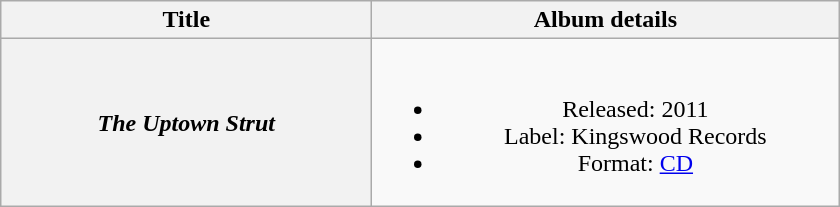<table class="wikitable plainrowheaders" style="text-align:center">
<tr>
<th scope="col" style="width:15em;">Title</th>
<th scope="col" style="width:19em;">Album details</th>
</tr>
<tr>
<th scope="row"><em>The Uptown Strut</em></th>
<td><br><ul><li>Released: 2011</li><li>Label: Kingswood Records</li><li>Format: <a href='#'>CD</a></li></ul></td>
</tr>
</table>
